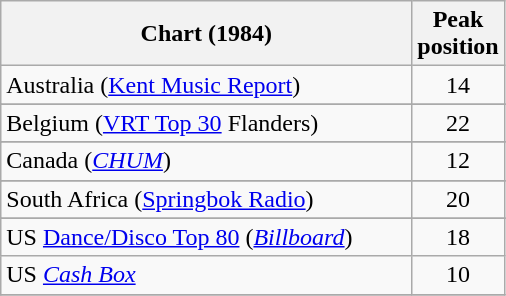<table class="wikitable sortable">
<tr>
<th style="width: 200pt;">Chart (1984)</th>
<th style="width: 40pt;">Peak<br>position</th>
</tr>
<tr>
<td>Australia (<a href='#'>Kent Music Report</a>)</td>
<td align="center">14</td>
</tr>
<tr>
</tr>
<tr>
<td>Belgium (<a href='#'>VRT Top 30</a> Flanders)</td>
<td align="center">22</td>
</tr>
<tr>
</tr>
<tr>
<td>Canada (<em><a href='#'>CHUM</a></em>)</td>
<td align="center">12</td>
</tr>
<tr>
</tr>
<tr>
</tr>
<tr>
</tr>
<tr>
</tr>
<tr>
<td>South Africa (<a href='#'>Springbok Radio</a>)</td>
<td align="center">20</td>
</tr>
<tr>
</tr>
<tr>
</tr>
<tr>
</tr>
<tr>
</tr>
<tr>
</tr>
<tr>
<td>US <a href='#'>Dance/Disco Top 80</a> (<em><a href='#'>Billboard</a></em>)</td>
<td align="center">18</td>
</tr>
<tr>
<td>US <em><a href='#'>Cash Box</a></em></td>
<td align="center">10</td>
</tr>
<tr>
</tr>
</table>
